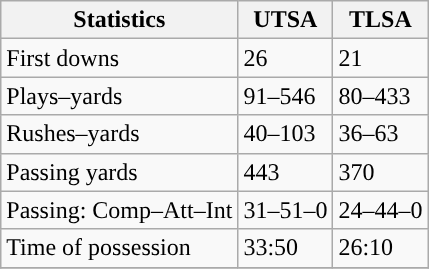<table class="wikitable" style="float: left;">
<tr>
<th>Statistics</th>
<th>UTSA</th>
<th>TLSA</th>
</tr>
<tr>
<td>First downs</td>
<td>26</td>
<td>21</td>
</tr>
<tr>
<td>Plays–yards</td>
<td>91–546</td>
<td>80–433</td>
</tr>
<tr>
<td>Rushes–yards</td>
<td>40–103</td>
<td>36–63</td>
</tr>
<tr>
<td>Passing yards</td>
<td>443</td>
<td>370</td>
</tr>
<tr>
<td>Passing: Comp–Att–Int</td>
<td>31–51–0</td>
<td>24–44–0</td>
</tr>
<tr>
<td>Time of possession</td>
<td>33:50</td>
<td>26:10</td>
</tr>
<tr>
</tr>
</table>
